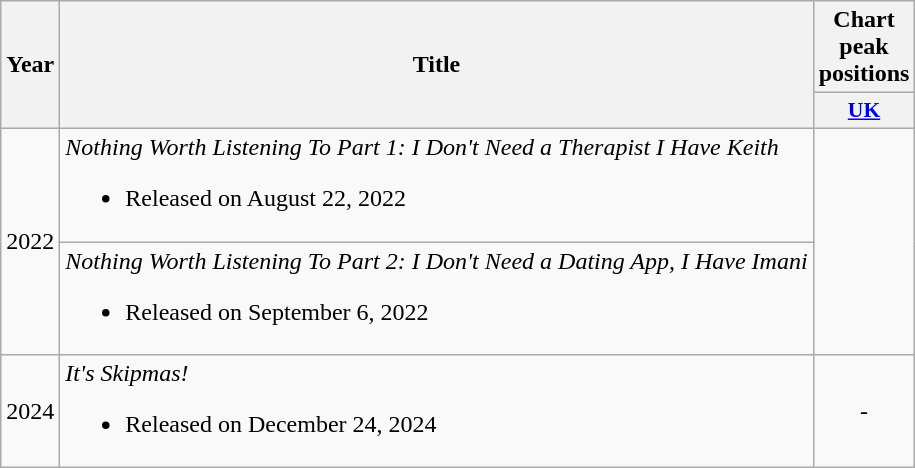<table class="wikitable">
<tr>
<th rowspan="2">Year</th>
<th rowspan="2">Title</th>
<th colspan="1">Chart peak positions</th>
</tr>
<tr>
<th style="width:3em;font-size:90%"><a href='#'>UK</a></th>
</tr>
<tr>
<td rowspan="2">2022</td>
<td><em>Nothing Worth Listening To Part 1: I Don't Need a Therapist I Have Keith</em><br><ul><li>Released on August 22, 2022</li></ul></td>
</tr>
<tr>
<td><em>Nothing Worth Listening To Part 2: I Don't Need a Dating App, I Have Imani</em><br><ul><li>Released on September 6, 2022</li></ul></td>
</tr>
<tr>
<td>2024</td>
<td><em>It's Skipmas!</em> <br><ul><li>Released on December 24, 2024</li></ul></td>
<td align="center">-</td>
</tr>
</table>
